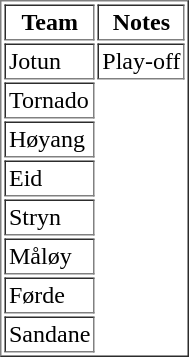<table border="1" cellpadding="2">
<tr>
<th>Team</th>
<th>Notes</th>
</tr>
<tr>
<td>Jotun</td>
<td>Play-off</td>
</tr>
<tr>
<td>Tornado</td>
</tr>
<tr>
<td>Høyang</td>
</tr>
<tr>
<td>Eid</td>
</tr>
<tr>
<td>Stryn</td>
</tr>
<tr>
<td>Måløy</td>
</tr>
<tr>
<td>Førde</td>
</tr>
<tr>
<td>Sandane</td>
</tr>
</table>
